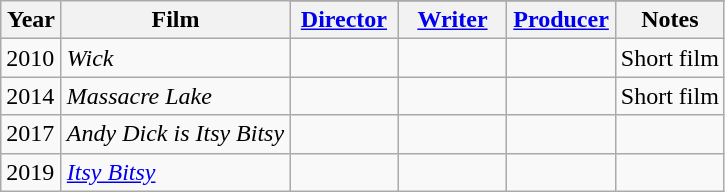<table class="wikitable">
<tr>
<th rowspan="2" style="width:33px;">Year</th>
<th rowspan="2">Film</th>
</tr>
<tr>
<th width=65><a href='#'>Director</a></th>
<th width=65><a href='#'>Writer</a></th>
<th width=65><a href='#'>Producer</a></th>
<th scope="col">Notes</th>
</tr>
<tr>
<td>2010</td>
<td><em>Wick</em></td>
<td></td>
<td></td>
<td></td>
<td>Short film</td>
</tr>
<tr>
<td>2014</td>
<td><em>Massacre Lake</em></td>
<td></td>
<td></td>
<td></td>
<td>Short film</td>
</tr>
<tr>
<td>2017</td>
<td><em>Andy Dick is Itsy Bitsy</em></td>
<td></td>
<td></td>
<td></td>
<td></td>
</tr>
<tr>
<td>2019</td>
<td><em><a href='#'>Itsy Bitsy</a></em></td>
<td></td>
<td></td>
<td></td>
<td></td>
</tr>
</table>
